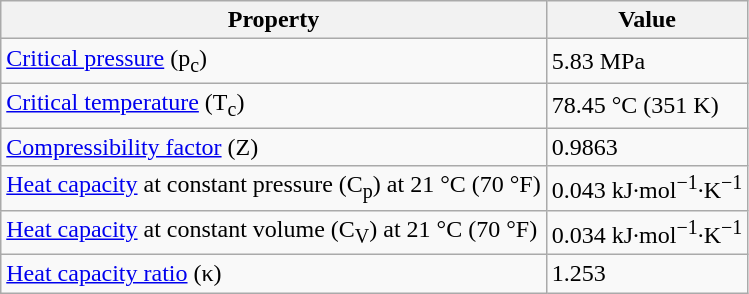<table class="wikitable">
<tr>
<th>Property</th>
<th>Value</th>
</tr>
<tr>
<td><a href='#'>Critical pressure</a> (p<sub>c</sub>)</td>
<td>5.83 MPa</td>
</tr>
<tr>
<td><a href='#'>Critical temperature</a> (T<sub>c</sub>)</td>
<td>78.45 °C (351 K)</td>
</tr>
<tr>
<td><a href='#'>Compressibility factor</a> (Z)</td>
<td>0.9863</td>
</tr>
<tr>
<td><a href='#'>Heat capacity</a> at constant pressure (C<sub>p</sub>) at 21 °C (70 °F)</td>
<td>0.043 kJ·mol<sup>−1</sup>·K<sup>−1</sup></td>
</tr>
<tr>
<td><a href='#'>Heat capacity</a> at constant volume (C<sub>V</sub>) at 21 °C (70 °F)</td>
<td>0.034 kJ·mol<sup>−1</sup>·K<sup>−1</sup></td>
</tr>
<tr>
<td><a href='#'>Heat capacity ratio</a> (κ)</td>
<td>1.253</td>
</tr>
</table>
